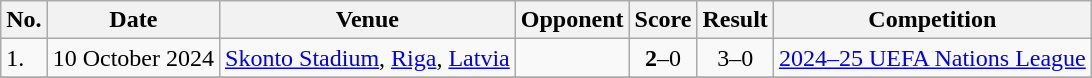<table class="wikitable">
<tr>
<th>No.</th>
<th>Date</th>
<th>Venue</th>
<th>Opponent</th>
<th>Score</th>
<th>Result</th>
<th>Competition</th>
</tr>
<tr>
<td>1.</td>
<td>10 October 2024</td>
<td><a href='#'>Skonto Stadium</a>, <a href='#'>Riga</a>, <a href='#'>Latvia</a></td>
<td></td>
<td align=center><strong>2</strong>–0</td>
<td align=center>3–0</td>
<td><a href='#'>2024–25 UEFA Nations League</a></td>
</tr>
<tr>
</tr>
</table>
